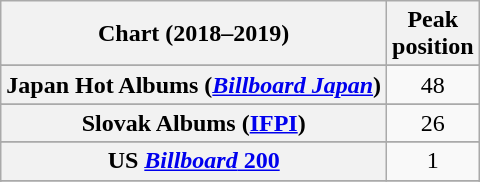<table class="wikitable sortable plainrowheaders" style="text-align:center">
<tr>
<th scope="col">Chart (2018–2019)</th>
<th scope="col">Peak<br> position</th>
</tr>
<tr>
</tr>
<tr>
</tr>
<tr>
</tr>
<tr>
</tr>
<tr>
</tr>
<tr>
</tr>
<tr>
</tr>
<tr>
</tr>
<tr>
</tr>
<tr>
</tr>
<tr>
</tr>
<tr>
</tr>
<tr>
</tr>
<tr>
</tr>
<tr>
<th scope="row">Japan Hot Albums (<em><a href='#'>Billboard Japan</a></em>)</th>
<td>48</td>
</tr>
<tr>
</tr>
<tr>
</tr>
<tr>
</tr>
<tr>
</tr>
<tr>
</tr>
<tr>
</tr>
<tr>
<th scope="row">Slovak Albums (<a href='#'>IFPI</a>)</th>
<td>26</td>
</tr>
<tr>
</tr>
<tr>
</tr>
<tr>
</tr>
<tr>
</tr>
<tr>
<th scope="row">US <a href='#'><em>Billboard</em> 200</a></th>
<td>1</td>
</tr>
<tr>
</tr>
<tr>
</tr>
</table>
